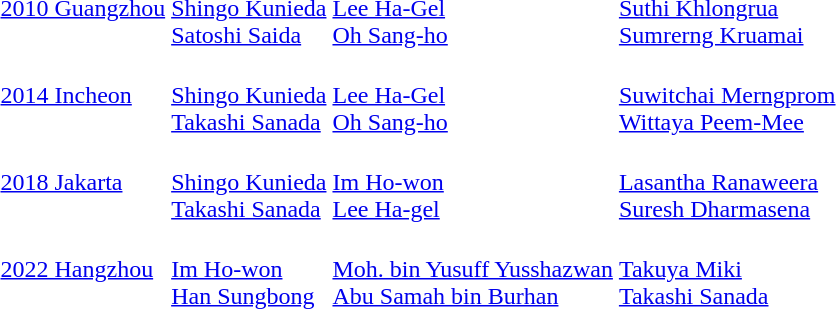<table>
<tr>
<td><a href='#'>2010 Guangzhou</a></td>
<td> <br> <a href='#'>Shingo Kunieda</a> <br> <a href='#'>Satoshi Saida</a></td>
<td> <br> <a href='#'>Lee Ha-Gel</a> <br> <a href='#'>Oh Sang-ho</a></td>
<td> <br> <a href='#'>Suthi Khlongrua</a> <br> <a href='#'>Sumrerng Kruamai</a></td>
</tr>
<tr>
<td><a href='#'>2014 Incheon</a></td>
<td> <br> <a href='#'>Shingo Kunieda</a> <br> <a href='#'>Takashi Sanada</a></td>
<td> <br> <a href='#'>Lee Ha-Gel</a> <br> <a href='#'>Oh Sang-ho</a></td>
<td> <br> <a href='#'>Suwitchai Merngprom</a> <br> <a href='#'>Wittaya Peem-Mee</a></td>
</tr>
<tr>
<td><a href='#'>2018 Jakarta</a></td>
<td> <br> <a href='#'>Shingo Kunieda</a> <br> <a href='#'>Takashi Sanada</a></td>
<td> <br> <a href='#'>Im Ho-won</a> <br> <a href='#'>Lee Ha-gel</a></td>
<td> <br> <a href='#'>Lasantha Ranaweera</a> <br> <a href='#'>Suresh Dharmasena</a></td>
</tr>
<tr>
<td><a href='#'>2022 Hangzhou</a></td>
<td> <br> <a href='#'>Im Ho-won</a> <br> <a href='#'>Han Sungbong</a></td>
<td> <br> <a href='#'>Moh. bin Yusuff Yusshazwan</a> <br> <a href='#'>Abu Samah bin Burhan </a></td>
<td> <br> <a href='#'>Takuya Miki</a> <br> <a href='#'>Takashi Sanada</a></td>
</tr>
</table>
